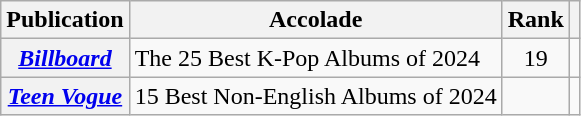<table class="wikitable plainrowheaders" style="text-align:center">
<tr>
<th scope="col">Publication</th>
<th scope="col">Accolade</th>
<th scope="col">Rank</th>
<th scope="col" class="unsortable"></th>
</tr>
<tr>
<th scope="row"><em><a href='#'>Billboard</a></em></th>
<td style="text-align:left">The 25 Best K-Pop Albums of 2024</td>
<td>19</td>
<td></td>
</tr>
<tr>
<th scope="row"><em><a href='#'>Teen Vogue</a></em></th>
<td style="text-align:left">15 Best Non-English Albums of 2024</td>
<td></td>
<td></td>
</tr>
</table>
